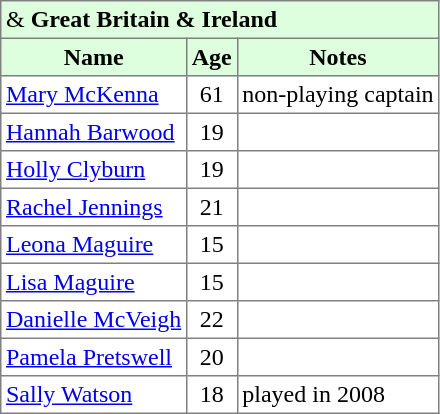<table border="1" cellpadding="3" style="border-collapse: collapse;">
<tr style="background:#ddffdd;">
<td colspan=5> &  <strong>Great Britain & Ireland</strong></td>
</tr>
<tr style="background:#ddffdd;">
<th>Name</th>
<th>Age</th>
<th>Notes</th>
</tr>
<tr>
<td> <a href='#'>Mary McKenna</a></td>
<td align=center>61</td>
<td>non-playing captain</td>
</tr>
<tr>
<td> <a href='#'>Hannah Barwood</a></td>
<td align=center>19</td>
<td></td>
</tr>
<tr>
<td> <a href='#'>Holly Clyburn</a></td>
<td align=center>19</td>
<td></td>
</tr>
<tr>
<td> <a href='#'>Rachel Jennings</a></td>
<td align=center>21</td>
<td></td>
</tr>
<tr>
<td> <a href='#'>Leona Maguire</a></td>
<td align=center>15</td>
<td></td>
</tr>
<tr>
<td> <a href='#'>Lisa Maguire</a></td>
<td align=center>15</td>
<td></td>
</tr>
<tr>
<td> <a href='#'>Danielle McVeigh</a></td>
<td align=center>22</td>
<td></td>
</tr>
<tr>
<td> <a href='#'>Pamela Pretswell</a></td>
<td align=center>20</td>
<td></td>
</tr>
<tr>
<td> <a href='#'>Sally Watson</a></td>
<td align=center>18</td>
<td>played in 2008</td>
</tr>
</table>
